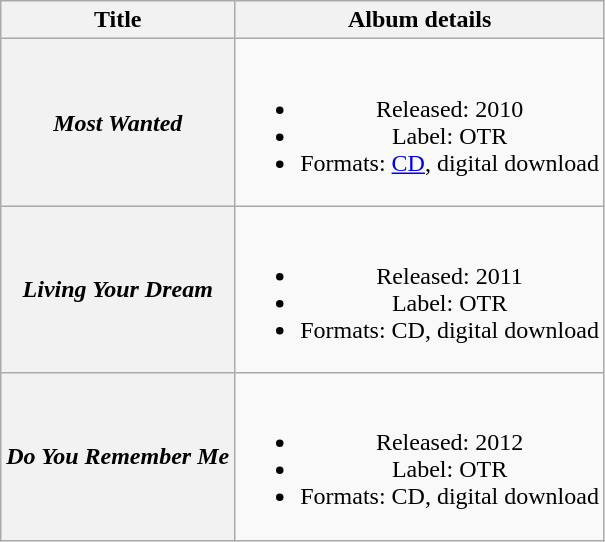<table class="wikitable plainrowheaders" style="text-align:center;">
<tr>
<th scope="col">Title</th>
<th scope="col">Album details</th>
</tr>
<tr>
<th scope="row"><em>Most Wanted</em></th>
<td><br><ul><li>Released: 2010</li><li>Label: OTR</li><li>Formats: <a href='#'>CD</a>, digital download</li></ul></td>
</tr>
<tr>
<th scope="row"><em>Living Your Dream</em></th>
<td><br><ul><li>Released: 2011</li><li>Label: OTR</li><li>Formats: CD, digital download</li></ul></td>
</tr>
<tr>
<th scope="row"><em>Do You Remember Me</em></th>
<td><br><ul><li>Released: 2012</li><li>Label: OTR</li><li>Formats: CD, digital download</li></ul></td>
</tr>
</table>
